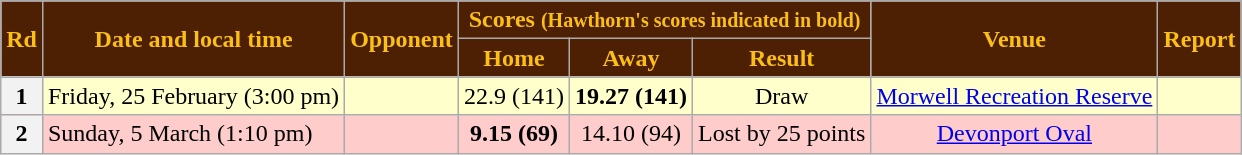<table class="wikitable" style="text-align:center">
<tr>
<th rowspan="2" style="background: #4D2004; color: #FBBF15">Rd</th>
<th rowspan="2" style="background: #4D2004; color: #FBBF15">Date and local time</th>
<th rowspan="2" style="background: #4D2004; color: #FBBF15">Opponent</th>
<th colspan="3" style="background: #4D2004; color: #FBBF15">Scores <small>(Hawthorn's scores indicated in <strong>bold</strong>)</small></th>
<th rowspan="2" style="background: #4D2004; color: #FBBF15">Venue</th>
<th rowspan="2" style="background: #4D2004; color: #FBBF15">Report</th>
</tr>
<tr>
<th style="background: #4D2004; color: #FBBF15">Home</th>
<th style="background: #4D2004; color: #FBBF15">Away</th>
<th style="background: #4D2004; color: #FBBF15">Result</th>
</tr>
<tr style="background:#ffc">
<th>1</th>
<td align="left">Friday, 25 February (3:00 pm)</td>
<td align="left"></td>
<td>22.9 (141)</td>
<td><strong>19.27 (141)</strong></td>
<td>Draw</td>
<td><a href='#'>Morwell Recreation Reserve</a></td>
<td></td>
</tr>
<tr style="background:#fcc">
<th>2</th>
<td align="left">Sunday, 5 March (1:10 pm)</td>
<td align="left"></td>
<td><strong>9.15 (69)</strong></td>
<td>14.10 (94)</td>
<td>Lost by 25 points</td>
<td><a href='#'>Devonport Oval</a></td>
<td></td>
</tr>
</table>
